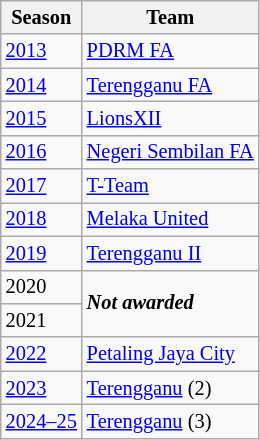<table class="wikitable sortable" style="font-size: 85%;">
<tr>
<th>Season</th>
<th>Team</th>
</tr>
<tr>
<td><a href='#'>2013</a></td>
<td> <a href='#'>PDRM FA</a></td>
</tr>
<tr>
<td><a href='#'>2014</a></td>
<td> <a href='#'>Terengganu FA</a></td>
</tr>
<tr>
<td><a href='#'>2015</a></td>
<td> <a href='#'>LionsXII</a></td>
</tr>
<tr>
<td><a href='#'>2016</a></td>
<td> <a href='#'>Negeri Sembilan FA</a></td>
</tr>
<tr>
<td><a href='#'>2017</a></td>
<td> <a href='#'>T-Team</a></td>
</tr>
<tr>
<td><a href='#'>2018</a></td>
<td> <a href='#'>Melaka United</a></td>
</tr>
<tr>
<td><a href='#'>2019</a></td>
<td> <a href='#'>Terengganu II</a></td>
</tr>
<tr>
<td>2020</td>
<td rowspan="2"><strong><em>Not awarded</em></strong></td>
</tr>
<tr>
<td>2021</td>
</tr>
<tr>
<td><a href='#'>2022</a></td>
<td> <a href='#'>Petaling Jaya City</a></td>
</tr>
<tr>
<td><a href='#'>2023</a></td>
<td> <a href='#'>Terengganu</a> (2)</td>
</tr>
<tr>
<td><a href='#'>2024–25</a></td>
<td> <a href='#'>Terengganu</a> (3)</td>
</tr>
</table>
